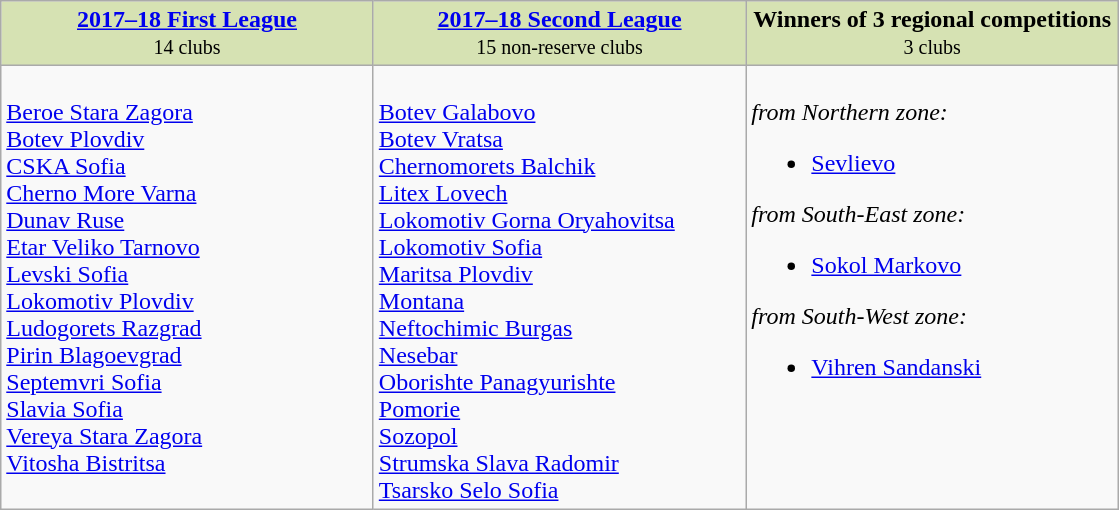<table class="wikitable">
<tr valign="top" bgcolor="#D6E2B3">
<td align="center" width="33%"><strong><a href='#'>2017–18 First League</a></strong><br><small>14 clubs</small></td>
<td align="center" width="33%"><strong><a href='#'>2017–18 Second League</a></strong><br><small>15 non-reserve clubs</small></td>
<td align="center" width="33%"><strong>Winners of 3 regional competitions</strong><br><small>3 clubs</small></td>
</tr>
<tr valign="top">
<td><br><a href='#'>Beroe Stara Zagora</a><br>
<a href='#'>Botev Plovdiv</a><br>
<a href='#'>CSKA Sofia</a><br>
<a href='#'>Cherno More Varna</a><br>
<a href='#'>Dunav Ruse</a><br>
<a href='#'>Etar Veliko Tarnovo</a><br>
<a href='#'>Levski Sofia</a><br>
<a href='#'>Lokomotiv Plovdiv</a><br>
<a href='#'>Ludogorets Razgrad</a><br>
<a href='#'>Pirin Blagoevgrad</a><br>
<a href='#'>Septemvri Sofia</a><br>
<a href='#'>Slavia Sofia</a><br>
<a href='#'>Vereya Stara Zagora</a><br>
<a href='#'>Vitosha Bistritsa</a></td>
<td><br><a href='#'>Botev Galabovo</a><br>
<a href='#'>Botev Vratsa</a><br>
<a href='#'>Chernomorets Balchik</a><br>
<a href='#'>Litex Lovech</a><br>
<a href='#'>Lokomotiv Gorna Oryahovitsa</a><br>
<a href='#'>Lokomotiv Sofia</a><br>
<a href='#'>Maritsa Plovdiv</a><br>
<a href='#'>Montana</a><br>
<a href='#'>Neftochimic Burgas</a><br>
<a href='#'>Nesebar</a><br>
<a href='#'>Oborishte Panagyurishte</a><br>
<a href='#'>Pomorie</a><br>
<a href='#'>Sozopol</a><br>
<a href='#'>Strumska Slava Radomir</a><br>
<a href='#'>Tsarsko Selo Sofia</a></td>
<td><br><em>from Northern zone:</em><ul><li><a href='#'>Sevlievo</a></li></ul><em>from South-East zone:</em><ul><li><a href='#'>Sokol Markovo</a></li></ul><em>from South-West zone:</em><ul><li><a href='#'>Vihren Sandanski</a></li></ul></td>
</tr>
</table>
